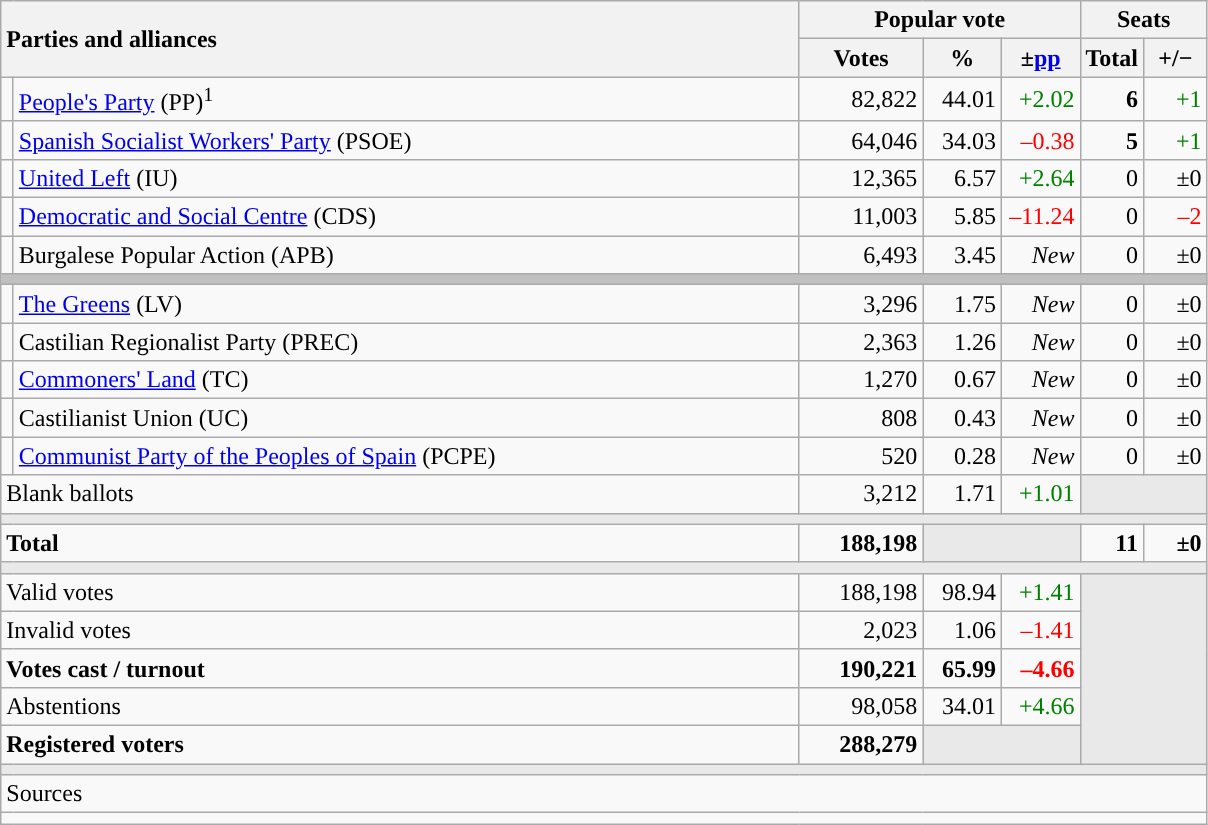<table class="wikitable" style="text-align:right;">
<tr>
<th style="text-align:left;" rowspan="2" colspan="2" width="525">Parties and alliances</th>
<th colspan="3">Popular vote</th>
<th colspan="2">Seats</th>
</tr>
<tr>
<th width="75">Votes</th>
<th width="45">%</th>
<th width="45">±<a href='#'>pp</a></th>
<th width="35">Total</th>
<th width="35">+/−</th>
</tr>
<tr>
<td width="1" style="color:inherit;background:"></td>
<td align="left"><a href='#'>People's Party</a> (PP)<sup>1</sup></td>
<td>82,822</td>
<td>44.01</td>
<td style="color:green;">+2.02</td>
<td><strong>6</strong></td>
<td style="color:green;">+1</td>
</tr>
<tr>
<td style="color:inherit;background:"></td>
<td align="left"><a href='#'>Spanish Socialist Workers' Party</a> (PSOE)</td>
<td>64,046</td>
<td>34.03</td>
<td style="color:red;">–0.38</td>
<td><strong>5</strong></td>
<td style="color:green;">+1</td>
</tr>
<tr>
<td style="color:inherit;background:"></td>
<td align="left"><a href='#'>United Left</a> (IU)</td>
<td>12,365</td>
<td>6.57</td>
<td style="color:green;">+2.64</td>
<td>0</td>
<td>±0</td>
</tr>
<tr>
<td style="color:inherit;background:"></td>
<td align="left"><a href='#'>Democratic and Social Centre</a> (CDS)</td>
<td>11,003</td>
<td>5.85</td>
<td style="color:red;">–11.24</td>
<td>0</td>
<td style="color:red;">–2</td>
</tr>
<tr>
<td style="color:inherit;background:"></td>
<td align="left">Burgalese Popular Action (APB)</td>
<td>6,493</td>
<td>3.45</td>
<td><em>New</em></td>
<td>0</td>
<td>±0</td>
</tr>
<tr>
<td colspan="7" bgcolor="#C0C0C0"></td>
</tr>
<tr>
<td style="color:inherit;background:"></td>
<td align="left"><a href='#'>The Greens</a> (LV)</td>
<td>3,296</td>
<td>1.75</td>
<td><em>New</em></td>
<td>0</td>
<td>±0</td>
</tr>
<tr>
<td style="color:inherit;background:"></td>
<td align="left">Castilian Regionalist Party (PREC)</td>
<td>2,363</td>
<td>1.26</td>
<td><em>New</em></td>
<td>0</td>
<td>±0</td>
</tr>
<tr>
<td style="color:inherit;background:"></td>
<td align="left"><a href='#'>Commoners' Land</a> (TC)</td>
<td>1,270</td>
<td>0.67</td>
<td><em>New</em></td>
<td>0</td>
<td>±0</td>
</tr>
<tr>
<td style="color:inherit;background:"></td>
<td align="left">Castilianist Union (UC)</td>
<td>808</td>
<td>0.43</td>
<td><em>New</em></td>
<td>0</td>
<td>±0</td>
</tr>
<tr>
<td style="color:inherit;background:"></td>
<td align="left"><a href='#'>Communist Party of the Peoples of Spain</a> (PCPE)</td>
<td>520</td>
<td>0.28</td>
<td><em>New</em></td>
<td>0</td>
<td>±0</td>
</tr>
<tr>
<td align="left" colspan="2">Blank ballots</td>
<td>3,212</td>
<td>1.71</td>
<td style="color:green;">+1.01</td>
<td bgcolor="#E9E9E9" colspan="2"></td>
</tr>
<tr>
<td colspan="7" bgcolor="#E9E9E9"></td>
</tr>
<tr style="font-weight:bold;">
<td align="left" colspan="2">Total</td>
<td>188,198</td>
<td bgcolor="#E9E9E9" colspan="2"></td>
<td>11</td>
<td>±0</td>
</tr>
<tr>
<td colspan="7" bgcolor="#E9E9E9"></td>
</tr>
<tr>
<td align="left" colspan="2">Valid votes</td>
<td>188,198</td>
<td>98.94</td>
<td style="color:green;">+1.41</td>
<td bgcolor="#E9E9E9" colspan="2" rowspan="5"></td>
</tr>
<tr>
<td align="left" colspan="2">Invalid votes</td>
<td>2,023</td>
<td>1.06</td>
<td style="color:red;">–1.41</td>
</tr>
<tr style="font-weight:bold;">
<td align="left" colspan="2">Votes cast / turnout</td>
<td>190,221</td>
<td>65.99</td>
<td style="color:red;">–4.66</td>
</tr>
<tr>
<td align="left" colspan="2">Abstentions</td>
<td>98,058</td>
<td>34.01</td>
<td style="color:green;">+4.66</td>
</tr>
<tr style="font-weight:bold;">
<td align="left" colspan="2">Registered voters</td>
<td>288,279</td>
<td bgcolor="#E9E9E9" colspan="2"></td>
</tr>
<tr>
<td colspan="7" bgcolor="#E9E9E9"></td>
</tr>
<tr>
<td align="left" colspan="7">Sources</td>
</tr>
<tr>
<td colspan="7" style="text-align:left; max-width:790px;"></td>
</tr>
</table>
